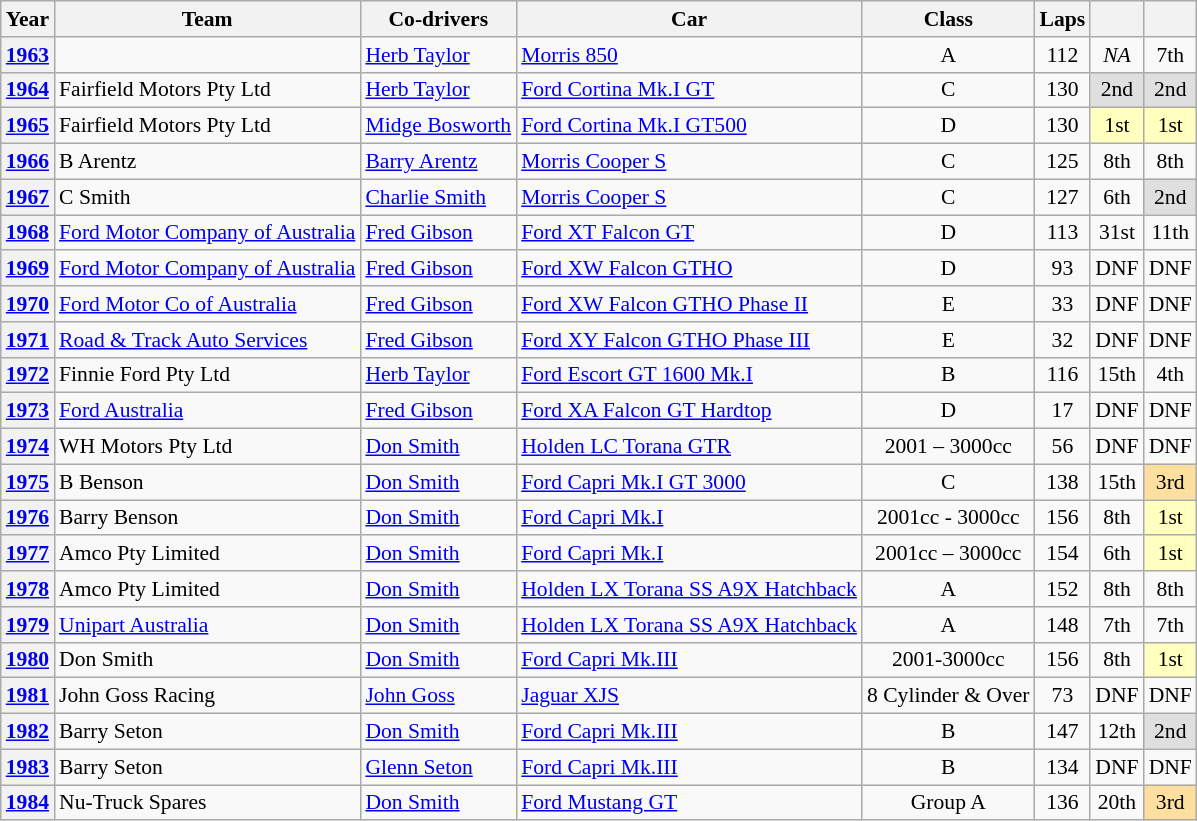<table class="wikitable" style="text-align:center; font-size:90%">
<tr>
<th>Year</th>
<th>Team</th>
<th>Co-drivers</th>
<th>Car</th>
<th>Class</th>
<th>Laps</th>
<th></th>
<th></th>
</tr>
<tr align="center">
<th><a href='#'>1963</a></th>
<td align="left"></td>
<td align="left"> <a href='#'>Herb Taylor</a></td>
<td align="left"><a href='#'>Morris 850</a></td>
<td>A</td>
<td>112</td>
<td><em>NA</em></td>
<td>7th</td>
</tr>
<tr align="center">
<th><a href='#'>1964</a></th>
<td align="left"> Fairfield Motors Pty Ltd</td>
<td align="left"> <a href='#'>Herb Taylor</a></td>
<td align="left"><a href='#'>Ford Cortina Mk.I GT</a></td>
<td>C</td>
<td>130</td>
<td style="background:#dfdfdf;">2nd</td>
<td style="background:#dfdfdf;">2nd</td>
</tr>
<tr align="center">
<th><a href='#'>1965</a></th>
<td align="left"> Fairfield Motors Pty Ltd</td>
<td align="left"> <a href='#'>Midge Bosworth</a></td>
<td align="left"><a href='#'>Ford Cortina Mk.I GT500</a></td>
<td>D</td>
<td>130</td>
<td style="background:#ffffbf;">1st</td>
<td style="background:#ffffbf;">1st</td>
</tr>
<tr align="center">
<th><a href='#'>1966</a></th>
<td align="left"> B Arentz</td>
<td align="left"> <a href='#'>Barry Arentz</a></td>
<td align="left"><a href='#'>Morris Cooper S</a></td>
<td>C</td>
<td>125</td>
<td>8th</td>
<td>8th</td>
</tr>
<tr align="center">
<th><a href='#'>1967</a></th>
<td align="left"> C Smith</td>
<td align="left"> <a href='#'>Charlie Smith</a></td>
<td align="left"><a href='#'>Morris Cooper S</a></td>
<td>C</td>
<td>127</td>
<td>6th</td>
<td style="background:#dfdfdf;">2nd</td>
</tr>
<tr align="center">
<th><a href='#'>1968</a></th>
<td align="left"> <a href='#'>Ford Motor Company of Australia</a></td>
<td align="left"> <a href='#'>Fred Gibson</a></td>
<td align="left"><a href='#'>Ford XT Falcon GT</a></td>
<td>D</td>
<td>113</td>
<td>31st</td>
<td>11th</td>
</tr>
<tr align="center">
<th><a href='#'>1969</a></th>
<td align="left"> <a href='#'>Ford Motor Company of Australia</a></td>
<td align="left"> <a href='#'>Fred Gibson</a></td>
<td align="left"><a href='#'>Ford XW Falcon GTHO</a></td>
<td>D</td>
<td>93</td>
<td>DNF</td>
<td>DNF</td>
</tr>
<tr align="center">
<th><a href='#'>1970</a></th>
<td align="left"> <a href='#'>Ford Motor Co of Australia</a></td>
<td align="left"> <a href='#'>Fred Gibson</a></td>
<td align="left"><a href='#'>Ford XW Falcon GTHO Phase II</a></td>
<td>E</td>
<td>33</td>
<td>DNF</td>
<td>DNF</td>
</tr>
<tr align="center">
<th><a href='#'>1971</a></th>
<td align="left"> <a href='#'>Road & Track Auto Services</a></td>
<td align="left"> <a href='#'>Fred Gibson</a></td>
<td align="left"><a href='#'>Ford XY Falcon GTHO Phase III</a></td>
<td>E</td>
<td>32</td>
<td>DNF</td>
<td>DNF</td>
</tr>
<tr align="center">
<th><a href='#'>1972</a></th>
<td align="left"> Finnie Ford Pty Ltd</td>
<td align="left"> <a href='#'>Herb Taylor</a></td>
<td align="left"><a href='#'>Ford Escort GT 1600 Mk.I</a></td>
<td>B</td>
<td>116</td>
<td>15th</td>
<td>4th</td>
</tr>
<tr align="center">
<th><a href='#'>1973</a></th>
<td align="left"> <a href='#'>Ford Australia</a></td>
<td align="left"> <a href='#'>Fred Gibson</a></td>
<td align="left"><a href='#'>Ford XA Falcon GT Hardtop</a></td>
<td>D</td>
<td>17</td>
<td>DNF</td>
<td>DNF</td>
</tr>
<tr align="center">
<th><a href='#'>1974</a></th>
<td align="left"> WH Motors Pty Ltd</td>
<td align="left"> <a href='#'>Don Smith</a></td>
<td align="left"><a href='#'>Holden LC Torana GTR</a></td>
<td>2001 – 3000cc</td>
<td>56</td>
<td>DNF</td>
<td>DNF</td>
</tr>
<tr align="center">
<th><a href='#'>1975</a></th>
<td align="left"> B Benson</td>
<td align="left"> <a href='#'>Don Smith</a></td>
<td align="left"><a href='#'>Ford Capri Mk.I GT 3000</a></td>
<td>C</td>
<td>138</td>
<td>15th</td>
<td style="background:#ffdf9f;">3rd</td>
</tr>
<tr align="center">
<th><a href='#'>1976</a></th>
<td align="left"> Barry Benson</td>
<td align="left"> <a href='#'>Don Smith</a></td>
<td align="left"><a href='#'>Ford Capri Mk.I</a></td>
<td>2001cc - 3000cc</td>
<td>156</td>
<td>8th</td>
<td style="background:#ffffbf;">1st</td>
</tr>
<tr align="center">
<th><a href='#'>1977</a></th>
<td align="left"> Amco Pty Limited</td>
<td align="left"> <a href='#'>Don Smith</a></td>
<td align="left"><a href='#'>Ford Capri Mk.I</a></td>
<td>2001cc – 3000cc</td>
<td>154</td>
<td>6th</td>
<td style="background:#ffffbf;">1st</td>
</tr>
<tr align="center">
<th><a href='#'>1978</a></th>
<td align="left"> Amco Pty Limited</td>
<td align="left"> <a href='#'>Don Smith</a></td>
<td align="left"><a href='#'>Holden LX Torana SS A9X Hatchback</a></td>
<td>A</td>
<td>152</td>
<td>8th</td>
<td>8th</td>
</tr>
<tr align="center">
<th><a href='#'>1979</a></th>
<td align="left"> <a href='#'>Unipart Australia</a></td>
<td align="left"> <a href='#'>Don Smith</a></td>
<td align="left"><a href='#'>Holden LX Torana SS A9X Hatchback</a></td>
<td>A</td>
<td>148</td>
<td>7th</td>
<td>7th</td>
</tr>
<tr align="center">
<th><a href='#'>1980</a></th>
<td align="left"> Don Smith</td>
<td align="left"> <a href='#'>Don Smith</a></td>
<td align="left"><a href='#'>Ford Capri Mk.III</a></td>
<td>2001-3000cc</td>
<td>156</td>
<td>8th</td>
<td style="background:#ffffbf;">1st</td>
</tr>
<tr align="center">
<th><a href='#'>1981</a></th>
<td align="left"> John Goss Racing</td>
<td align="left"> <a href='#'>John Goss</a></td>
<td align="left"><a href='#'>Jaguar XJS</a></td>
<td>8 Cylinder & Over</td>
<td>73</td>
<td>DNF</td>
<td>DNF</td>
</tr>
<tr align="center">
<th><a href='#'>1982</a></th>
<td align="left"> Barry Seton</td>
<td align="left"> <a href='#'>Don Smith</a></td>
<td align="left"><a href='#'>Ford Capri Mk.III</a></td>
<td>B</td>
<td>147</td>
<td>12th</td>
<td style="background:#dfdfdf;">2nd</td>
</tr>
<tr align="center">
<th><a href='#'>1983</a></th>
<td align="left"> Barry Seton</td>
<td align="left"> <a href='#'>Glenn Seton</a></td>
<td align="left"><a href='#'>Ford Capri Mk.III</a></td>
<td>B</td>
<td>134</td>
<td>DNF</td>
<td>DNF</td>
</tr>
<tr align="center">
<th><a href='#'>1984</a></th>
<td align="left"> Nu-Truck Spares</td>
<td align="left"> <a href='#'>Don Smith</a></td>
<td align="left"><a href='#'>Ford Mustang GT</a></td>
<td>Group A</td>
<td>136</td>
<td>20th</td>
<td style="background:#ffdf9f;">3rd</td>
</tr>
</table>
